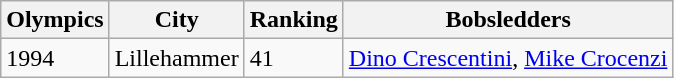<table class="wikitable">
<tr>
<th>Olympics</th>
<th>City</th>
<th>Ranking</th>
<th>Bobsledders</th>
</tr>
<tr>
<td>1994</td>
<td>Lillehammer</td>
<td>41</td>
<td><a href='#'>Dino Crescentini</a>, <a href='#'>Mike Crocenzi</a></td>
</tr>
</table>
